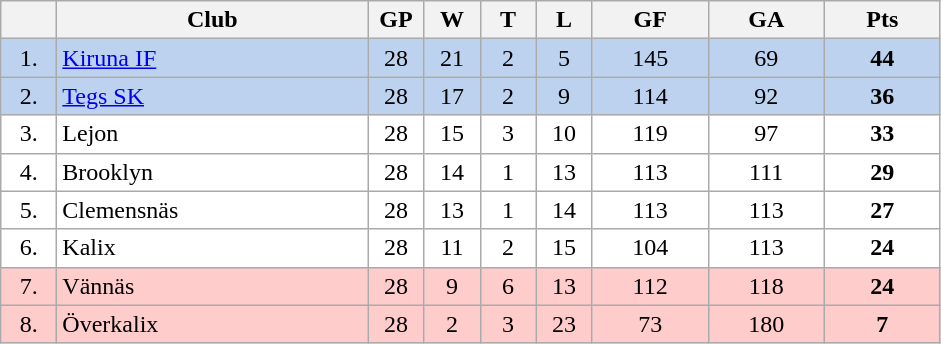<table class="wikitable">
<tr>
<th width="30"></th>
<th width="200">Club</th>
<th width="30">GP</th>
<th width="30">W</th>
<th width="30">T</th>
<th width="30">L</th>
<th width="70">GF</th>
<th width="70">GA</th>
<th width="70">Pts</th>
</tr>
<tr bgcolor="#BCD2EE" align="center">
<td>1.</td>
<td align="left"><a href='#'>Kiruna IF</a></td>
<td>28</td>
<td>21</td>
<td>2</td>
<td>5</td>
<td>145</td>
<td>69</td>
<td><strong>44</strong></td>
</tr>
<tr bgcolor="#BCD2EE" align="center">
<td>2.</td>
<td align="left"><a href='#'>Tegs SK</a></td>
<td>28</td>
<td>17</td>
<td>2</td>
<td>9</td>
<td>114</td>
<td>92</td>
<td><strong>36</strong></td>
</tr>
<tr bgcolor="#FFFFFF" align="center">
<td>3.</td>
<td align="left">Lejon</td>
<td>28</td>
<td>15</td>
<td>3</td>
<td>10</td>
<td>119</td>
<td>97</td>
<td><strong>33</strong></td>
</tr>
<tr bgcolor="#FFFFFF" align="center">
<td>4.</td>
<td align="left">Brooklyn</td>
<td>28</td>
<td>14</td>
<td>1</td>
<td>13</td>
<td>113</td>
<td>111</td>
<td><strong>29</strong></td>
</tr>
<tr bgcolor="#FFFFFF" align="center">
<td>5.</td>
<td align="left">Clemensnäs</td>
<td>28</td>
<td>13</td>
<td>1</td>
<td>14</td>
<td>113</td>
<td>113</td>
<td><strong>27</strong></td>
</tr>
<tr bgcolor="#FFFFFF" align="center">
<td>6.</td>
<td align="left">Kalix</td>
<td>28</td>
<td>11</td>
<td>2</td>
<td>15</td>
<td>104</td>
<td>113</td>
<td><strong>24</strong></td>
</tr>
<tr bgcolor="#FFCCCC" align="center">
<td>7.</td>
<td align="left">Vännäs</td>
<td>28</td>
<td>9</td>
<td>6</td>
<td>13</td>
<td>112</td>
<td>118</td>
<td><strong>24</strong></td>
</tr>
<tr bgcolor="#FFCCCC" align="center">
<td>8.</td>
<td align="left">Överkalix</td>
<td>28</td>
<td>2</td>
<td>3</td>
<td>23</td>
<td>73</td>
<td>180</td>
<td><strong>7</strong></td>
</tr>
</table>
